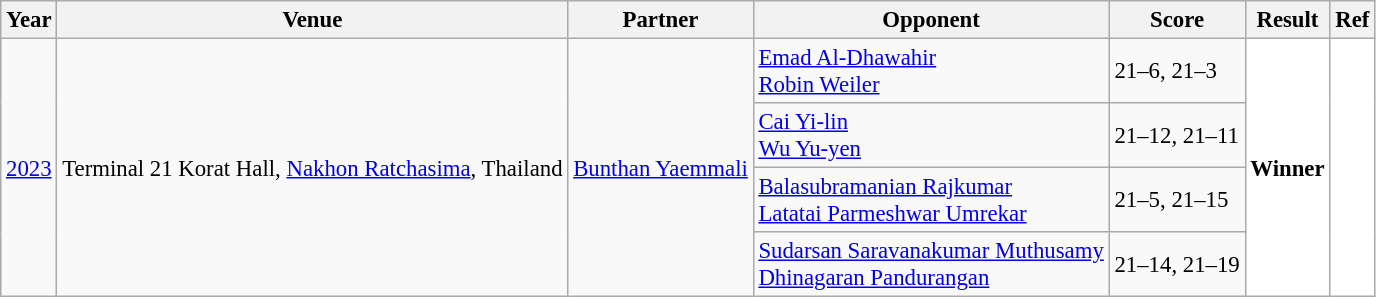<table class="sortable wikitable" style="font-size: 95%;">
<tr>
<th>Year</th>
<th>Venue</th>
<th>Partner</th>
<th>Opponent</th>
<th>Score</th>
<th>Result</th>
<th>Ref</th>
</tr>
<tr>
<td rowspan="4" align="center"><a href='#'>2023</a></td>
<td rowspan="4" align="left">Terminal 21 Korat Hall, <a href='#'>Nakhon Ratchasima</a>, Thailand</td>
<td rowspan="4"> <a href='#'>Bunthan Yaemmali</a></td>
<td align="left"> <a href='#'>Emad Al-Dhawahir</a><br> <a href='#'>Robin Weiler</a></td>
<td align="left">21–6, 21–3</td>
<td rowspan="4" style="text-align:left; background:white"> <strong>Winner</strong></td>
<td rowspan="4" style="text-align:center; background:white"></td>
</tr>
<tr>
<td align="left"> <a href='#'>Cai Yi-lin</a><br> <a href='#'>Wu Yu-yen</a></td>
<td align="left">21–12, 21–11</td>
</tr>
<tr>
<td align="left"> <a href='#'>Balasubramanian Rajkumar</a><br> <a href='#'>Latatai Parmeshwar Umrekar</a></td>
<td align="left">21–5, 21–15</td>
</tr>
<tr>
<td align="left"> <a href='#'>Sudarsan Saravanakumar Muthusamy</a><br> <a href='#'>Dhinagaran Pandurangan</a></td>
<td align="left">21–14, 21–19</td>
</tr>
</table>
